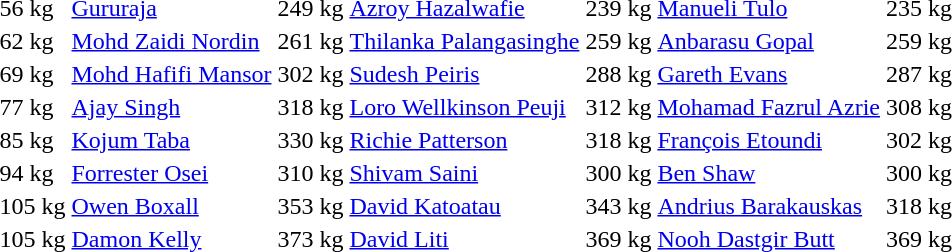<table>
<tr>
<td>56 kg</td>
<td><a href='#'>Gururaja</a><br></td>
<td>249 kg</td>
<td><a href='#'>Azroy Hazalwafie</a><br></td>
<td>239 kg</td>
<td><a href='#'>Manueli Tulo</a><br></td>
<td>235 kg</td>
</tr>
<tr>
<td>62 kg</td>
<td><a href='#'>Mohd Zaidi Nordin</a><br></td>
<td>261 kg</td>
<td><a href='#'>Thilanka Palangasinghe</a><br></td>
<td>259 kg</td>
<td><a href='#'>Anbarasu Gopal</a><br></td>
<td>259 kg</td>
</tr>
<tr>
<td>69 kg</td>
<td><a href='#'>Mohd Hafifi Mansor</a><br></td>
<td>302 kg</td>
<td><a href='#'>Sudesh Peiris</a><br></td>
<td>288 kg</td>
<td><a href='#'>Gareth Evans</a><br></td>
<td>287 kg</td>
</tr>
<tr>
<td>77 kg</td>
<td><a href='#'>Ajay Singh</a><br></td>
<td>318 kg</td>
<td><a href='#'>Loro Wellkinson Peuji</a><br></td>
<td>312 kg</td>
<td><a href='#'>Mohamad Fazrul Azrie</a><br></td>
<td>308 kg</td>
</tr>
<tr>
<td>85 kg</td>
<td><a href='#'>Kojum Taba</a><br></td>
<td>330 kg</td>
<td><a href='#'>Richie Patterson</a><br></td>
<td>318 kg</td>
<td><a href='#'>François Etoundi</a><br></td>
<td>302 kg</td>
</tr>
<tr>
<td>94 kg</td>
<td><a href='#'>Forrester Osei</a><br></td>
<td>310 kg</td>
<td><a href='#'>Shivam Saini</a><br></td>
<td>300 kg</td>
<td><a href='#'>Ben Shaw</a><br></td>
<td>300 kg</td>
</tr>
<tr>
<td>105 kg</td>
<td><a href='#'>Owen Boxall</a><br></td>
<td>353 kg</td>
<td><a href='#'>David Katoatau</a><br></td>
<td>343 kg</td>
<td><a href='#'>Andrius Barakauskas</a><br></td>
<td>318 kg</td>
</tr>
<tr>
<td>105 kg</td>
<td><a href='#'>Damon Kelly</a><br></td>
<td>373 kg</td>
<td><a href='#'>David Liti</a><br></td>
<td>369 kg</td>
<td><a href='#'>Nooh Dastgir Butt</a><br></td>
<td>369 kg</td>
</tr>
</table>
